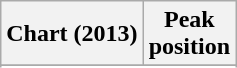<table class="wikitable sortable plainrowheaders">
<tr>
<th scope="col">Chart (2013)</th>
<th scope="col">Peak<br>position</th>
</tr>
<tr>
</tr>
<tr>
</tr>
</table>
